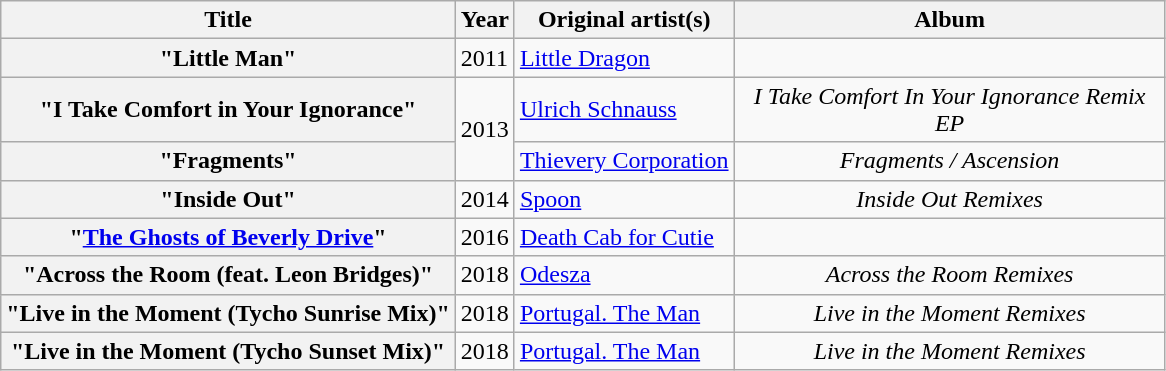<table class="wikitable plainrowheaders">
<tr>
<th rowspan="1">Title</th>
<th rowspan="1">Year</th>
<th colspan="1">Original artist(s)</th>
<th rowspan="1" style="width:17.5em;">Album</th>
</tr>
<tr>
<th scope=row>"Little Man"</th>
<td>2011</td>
<td><a href='#'>Little Dragon</a></td>
<td></td>
</tr>
<tr>
<th scope=row>"I Take Comfort in Your Ignorance"</th>
<td rowspan="2">2013</td>
<td><a href='#'>Ulrich Schnauss</a></td>
<td align="center"><em>I Take Comfort In Your Ignorance Remix EP</em></td>
</tr>
<tr>
<th scope=row>"Fragments"</th>
<td><a href='#'>Thievery Corporation</a></td>
<td align="center"><em>Fragments / Ascension</em></td>
</tr>
<tr>
<th scope=row>"Inside Out"</th>
<td>2014</td>
<td><a href='#'>Spoon</a></td>
<td align="center"><em>Inside Out Remixes</em></td>
</tr>
<tr>
<th scope=row>"<a href='#'>The Ghosts of Beverly Drive</a>"</th>
<td>2016</td>
<td><a href='#'>Death Cab for Cutie</a></td>
<td></td>
</tr>
<tr>
<th scope=row>"Across the Room (feat. Leon Bridges)"</th>
<td>2018</td>
<td><a href='#'>Odesza</a></td>
<td align="center"><em>Across the Room Remixes</em></td>
</tr>
<tr>
<th scope=row>"Live in the Moment (Tycho Sunrise Mix)"</th>
<td>2018</td>
<td><a href='#'>Portugal. The Man</a></td>
<td align="center"><em>Live in the Moment Remixes</em></td>
</tr>
<tr>
<th scope=row>"Live in the Moment (Tycho Sunset Mix)"</th>
<td>2018</td>
<td><a href='#'>Portugal. The Man</a></td>
<td align="center"><em>Live in the Moment Remixes</em></td>
</tr>
</table>
